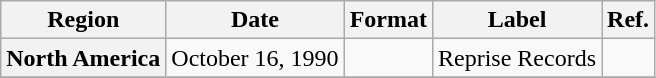<table class="wikitable plainrowheaders">
<tr>
<th scope="col">Region</th>
<th scope="col">Date</th>
<th scope="col">Format</th>
<th scope="col">Label</th>
<th scope="col">Ref.</th>
</tr>
<tr>
<th scope="row">North America</th>
<td>October 16, 1990</td>
<td></td>
<td>Reprise Records</td>
<td></td>
</tr>
<tr>
</tr>
</table>
